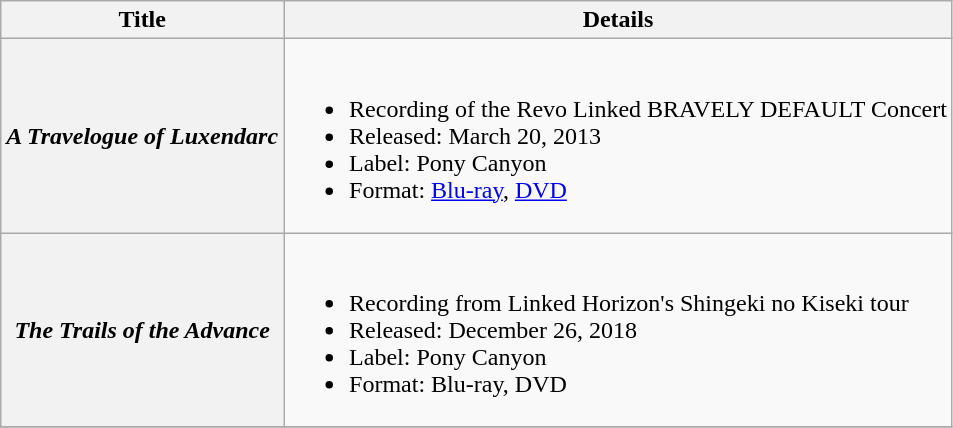<table class="wikitable plainrowheaders">
<tr>
<th scope="col">Title</th>
<th scope="col">Details</th>
</tr>
<tr>
<th scope="row"><em>A Travelogue of Luxendarc</em><br><small></small></th>
<td><br><ul><li>Recording of the Revo Linked BRAVELY DEFAULT Concert</li><li>Released: March 20, 2013</li><li>Label: Pony Canyon</li><li>Format: <a href='#'>Blu-ray</a>, <a href='#'>DVD</a></li></ul></td>
</tr>
<tr>
<th scope="row"><em>The Trails of the Advance</em><br><small></small></th>
<td><br><ul><li>Recording from Linked Horizon's Shingeki no Kiseki tour</li><li>Released: December 26, 2018</li><li>Label: Pony Canyon</li><li>Format: Blu-ray, DVD</li></ul></td>
</tr>
<tr>
</tr>
</table>
